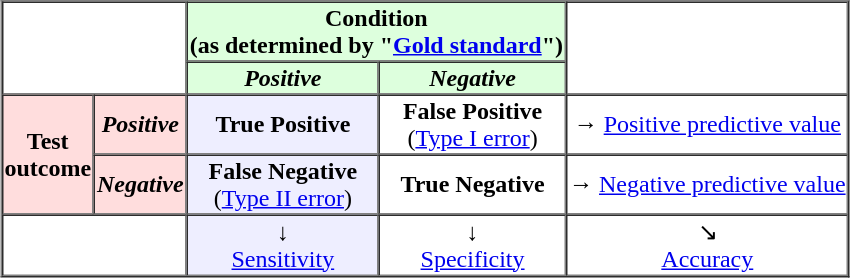<table border="1" cellspacing="0" align="center" style="text-align: center; background: #FFFFFF;">
<tr>
<td colspan="2" rowspan="2"></td>
<td colspan="2" style="background: #ddffdd;"><strong>Condition<br>(as determined by "<a href='#'>Gold standard</a>")</strong></td>
<td rowspan="2"></td>
</tr>
<tr>
<td style="background: #ddffdd;"><strong><em>Positive</em></strong></td>
<td style="background: #ddffdd;"><strong><em>Negative</em></strong></td>
</tr>
<tr>
<td rowspan="2" style="background: #ffdddd;"><strong>Test<br>outcome</strong></td>
<td style="background: #ffdddd;"><strong><em>Positive</em></strong></td>
<td style="background: #eeeeff;"><span> <strong>True Positive</strong></span></td>
<td><span> <strong>False Positive</strong><br>(<a href='#'>Type I error</a>)</span></td>
<td><span> → <a href='#'>Positive predictive value</a></span></td>
</tr>
<tr>
<td style="background: #ffdddd;"><strong><em>Negative</em></strong></td>
<td style="background: #eeeeff;"><span> <strong>False Negative</strong><br>(<a href='#'>Type II error</a>)</span></td>
<td><span> <strong>True Negative</strong></span></td>
<td><span> → <a href='#'>Negative predictive value</a></span></td>
</tr>
<tr>
<td colspan="2"></td>
<td style="background: #eeeeff;"><span> ↓<br><a href='#'>Sensitivity</a></span></td>
<td><span> ↓<br><a href='#'>Specificity</a></span></td>
<td><span> ↘<br><a href='#'>Accuracy</a></span></td>
</tr>
</table>
